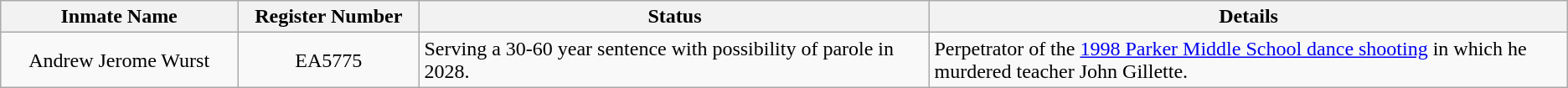<table class="wikitable sortable">
<tr>
<th width=13%>Inmate Name</th>
<th width=10%>Register Number</th>
<th width=28%>Status</th>
<th width=35%>Details</th>
</tr>
<tr>
<td style="text-align:center;">Andrew Jerome Wurst</td>
<td style="text-align:center;">EA5775</td>
<td>Serving a 30-60 year sentence with possibility of parole in 2028.</td>
<td>Perpetrator of the <a href='#'>1998 Parker Middle School dance shooting</a> in which he murdered teacher John Gillette.</td>
</tr>
</table>
